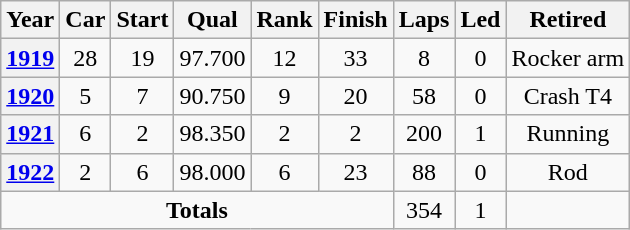<table class="wikitable" style="text-align:center">
<tr>
<th>Year</th>
<th>Car</th>
<th>Start</th>
<th>Qual</th>
<th>Rank</th>
<th>Finish</th>
<th>Laps</th>
<th>Led</th>
<th>Retired</th>
</tr>
<tr>
<th><a href='#'>1919</a></th>
<td>28</td>
<td>19</td>
<td>97.700</td>
<td>12</td>
<td>33</td>
<td>8</td>
<td>0</td>
<td>Rocker arm</td>
</tr>
<tr>
<th><a href='#'>1920</a></th>
<td>5</td>
<td>7</td>
<td>90.750</td>
<td>9</td>
<td>20</td>
<td>58</td>
<td>0</td>
<td>Crash T4</td>
</tr>
<tr>
<th><a href='#'>1921</a></th>
<td>6</td>
<td>2</td>
<td>98.350</td>
<td>2</td>
<td>2</td>
<td>200</td>
<td>1</td>
<td>Running</td>
</tr>
<tr>
<th><a href='#'>1922</a></th>
<td>2</td>
<td>6</td>
<td>98.000</td>
<td>6</td>
<td>23</td>
<td>88</td>
<td>0</td>
<td>Rod</td>
</tr>
<tr>
<td colspan=6><strong>Totals</strong></td>
<td>354</td>
<td>1</td>
<td></td>
</tr>
</table>
